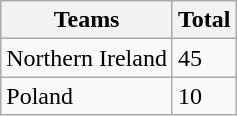<table class="wikitable">
<tr>
<th>Teams</th>
<th>Total</th>
</tr>
<tr>
<td>Northern Ireland</td>
<td>45</td>
</tr>
<tr>
<td>Poland</td>
<td>10</td>
</tr>
</table>
